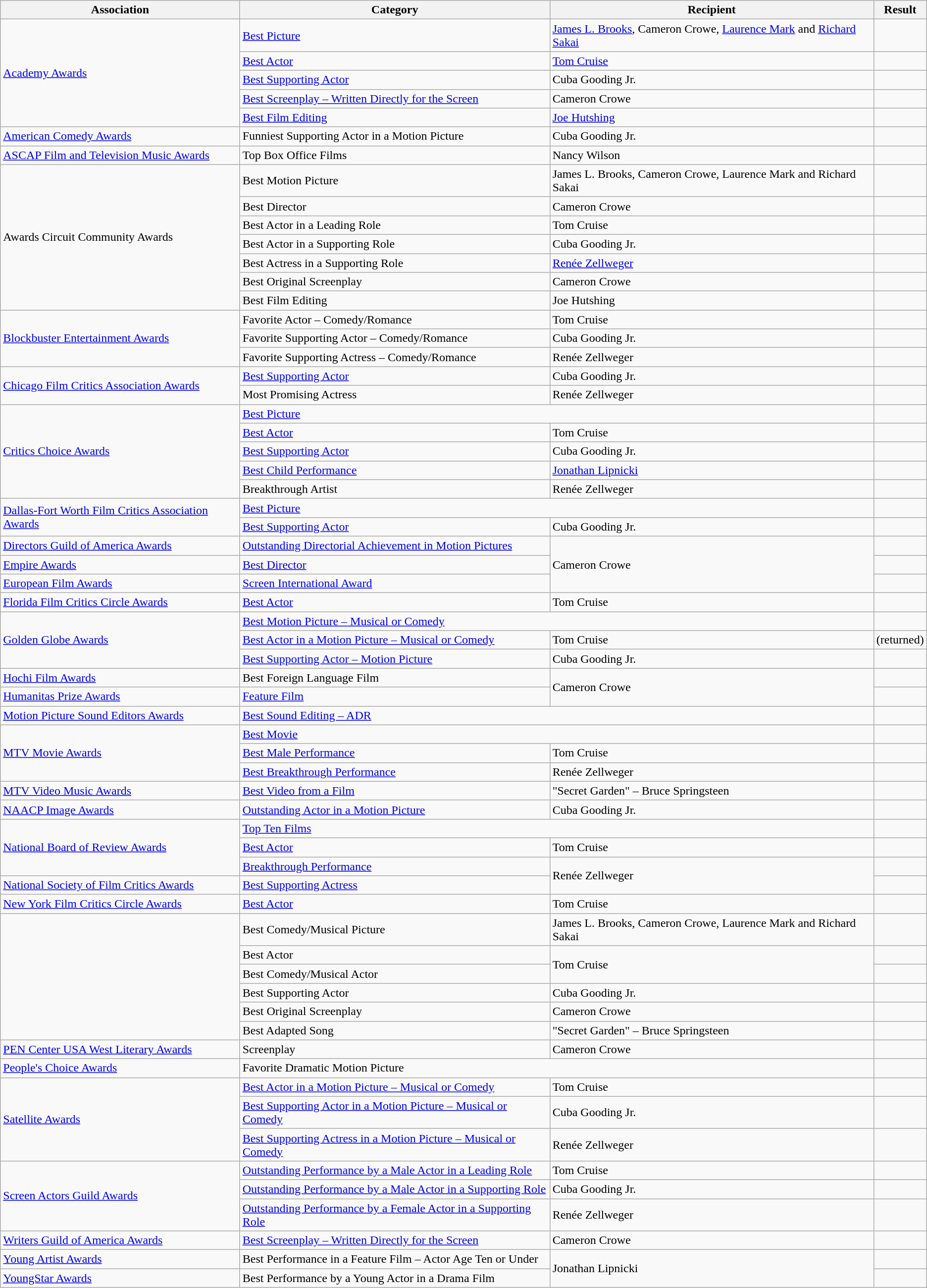<table class="wikitable sortable plainrowheaders">
<tr>
<th scope="col">Association</th>
<th scope="col">Category</th>
<th scope="col">Recipient</th>
<th scope="col">Result</th>
</tr>
<tr>
<td rowspan="5"><a href='#'>Academy Awards</a></td>
<td><a href='#'>Best Picture</a></td>
<td><a href='#'>James L. Brooks</a>, Cameron Crowe, <a href='#'>Laurence Mark</a> and <a href='#'>Richard Sakai</a></td>
<td></td>
</tr>
<tr>
<td><a href='#'>Best Actor</a></td>
<td><a href='#'>Tom Cruise</a></td>
<td></td>
</tr>
<tr>
<td><a href='#'>Best Supporting Actor</a></td>
<td>Cuba Gooding Jr.</td>
<td></td>
</tr>
<tr>
<td><a href='#'>Best Screenplay – Written Directly for the Screen</a></td>
<td>Cameron Crowe</td>
<td></td>
</tr>
<tr>
<td><a href='#'>Best Film Editing</a></td>
<td><a href='#'>Joe Hutshing</a></td>
<td></td>
</tr>
<tr>
<td><a href='#'>American Comedy Awards</a></td>
<td>Funniest Supporting Actor in a Motion Picture</td>
<td>Cuba Gooding Jr.</td>
<td></td>
</tr>
<tr>
<td><a href='#'>ASCAP Film and Television Music Awards</a></td>
<td>Top Box Office Films</td>
<td>Nancy Wilson</td>
<td></td>
</tr>
<tr>
<td rowspan="7">Awards Circuit Community Awards</td>
<td>Best Motion Picture</td>
<td>James L. Brooks, Cameron Crowe, Laurence Mark and Richard Sakai</td>
<td></td>
</tr>
<tr>
<td>Best Director</td>
<td>Cameron Crowe</td>
<td></td>
</tr>
<tr>
<td>Best Actor in a Leading Role</td>
<td>Tom Cruise</td>
<td></td>
</tr>
<tr>
<td>Best Actor in a Supporting Role</td>
<td>Cuba Gooding Jr.</td>
<td></td>
</tr>
<tr>
<td>Best Actress in a Supporting Role</td>
<td><a href='#'>Renée Zellweger</a></td>
<td></td>
</tr>
<tr>
<td>Best Original Screenplay</td>
<td>Cameron Crowe</td>
<td></td>
</tr>
<tr>
<td>Best Film Editing</td>
<td>Joe Hutshing</td>
<td></td>
</tr>
<tr>
<td rowspan="3"><a href='#'>Blockbuster Entertainment Awards</a></td>
<td>Favorite Actor – Comedy/Romance</td>
<td>Tom Cruise</td>
<td></td>
</tr>
<tr>
<td>Favorite Supporting Actor – Comedy/Romance</td>
<td>Cuba Gooding Jr.</td>
<td></td>
</tr>
<tr>
<td>Favorite Supporting Actress – Comedy/Romance</td>
<td>Renée Zellweger</td>
<td></td>
</tr>
<tr>
<td rowspan="2"><a href='#'>Chicago Film Critics Association Awards</a></td>
<td><a href='#'>Best Supporting Actor</a></td>
<td>Cuba Gooding Jr.</td>
<td></td>
</tr>
<tr>
<td>Most Promising Actress</td>
<td>Renée Zellweger</td>
<td></td>
</tr>
<tr>
<td rowspan="5"><a href='#'>Critics Choice Awards</a></td>
<td colspan="2"><a href='#'>Best Picture</a></td>
<td></td>
</tr>
<tr>
<td><a href='#'>Best Actor</a></td>
<td>Tom Cruise</td>
<td></td>
</tr>
<tr>
<td><a href='#'>Best Supporting Actor</a></td>
<td>Cuba Gooding Jr.</td>
<td></td>
</tr>
<tr>
<td><a href='#'>Best Child Performance</a></td>
<td><a href='#'>Jonathan Lipnicki</a></td>
<td></td>
</tr>
<tr>
<td>Breakthrough Artist</td>
<td>Renée Zellweger</td>
<td></td>
</tr>
<tr>
<td rowspan="2"><a href='#'>Dallas-Fort Worth Film Critics Association Awards</a></td>
<td colspan="2"><a href='#'>Best Picture</a></td>
<td></td>
</tr>
<tr>
<td><a href='#'>Best Supporting Actor</a></td>
<td>Cuba Gooding Jr.</td>
<td></td>
</tr>
<tr>
<td><a href='#'>Directors Guild of America Awards</a></td>
<td><a href='#'>Outstanding Directorial Achievement in Motion Pictures</a></td>
<td rowspan="3">Cameron Crowe</td>
<td></td>
</tr>
<tr>
<td><a href='#'>Empire Awards</a></td>
<td><a href='#'>Best Director</a></td>
<td></td>
</tr>
<tr>
<td><a href='#'>European Film Awards</a></td>
<td><a href='#'>Screen International Award</a></td>
<td></td>
</tr>
<tr>
<td><a href='#'>Florida Film Critics Circle Awards</a></td>
<td><a href='#'>Best Actor</a></td>
<td>Tom Cruise</td>
<td></td>
</tr>
<tr>
<td rowspan="3"><a href='#'>Golden Globe Awards</a></td>
<td colspan="2"><a href='#'>Best Motion Picture – Musical or Comedy</a></td>
<td></td>
</tr>
<tr>
<td><a href='#'>Best Actor in a Motion Picture – Musical or Comedy</a></td>
<td>Tom Cruise</td>
<td> (returned)</td>
</tr>
<tr>
<td><a href='#'>Best Supporting Actor – Motion Picture</a></td>
<td>Cuba Gooding Jr.</td>
<td></td>
</tr>
<tr>
<td><a href='#'>Hochi Film Awards</a></td>
<td>Best Foreign Language Film</td>
<td rowspan="2">Cameron Crowe</td>
<td></td>
</tr>
<tr>
<td><a href='#'>Humanitas Prize Awards</a></td>
<td><a href='#'>Feature Film</a></td>
<td></td>
</tr>
<tr>
<td><a href='#'>Motion Picture Sound Editors Awards</a></td>
<td colspan="2"><a href='#'>Best Sound Editing – ADR</a></td>
<td></td>
</tr>
<tr>
<td rowspan="3"><a href='#'>MTV Movie Awards</a></td>
<td colspan="2"><a href='#'>Best Movie</a></td>
<td></td>
</tr>
<tr>
<td><a href='#'>Best Male Performance</a></td>
<td>Tom Cruise</td>
<td></td>
</tr>
<tr>
<td><a href='#'>Best Breakthrough Performance</a></td>
<td>Renée Zellweger</td>
<td></td>
</tr>
<tr>
<td><a href='#'>MTV Video Music Awards</a></td>
<td><a href='#'>Best Video from a Film</a></td>
<td>"Secret Garden" – Bruce Springsteen</td>
<td></td>
</tr>
<tr>
<td><a href='#'>NAACP Image Awards</a></td>
<td><a href='#'>Outstanding Actor in a Motion Picture</a></td>
<td>Cuba Gooding Jr.</td>
<td></td>
</tr>
<tr>
<td rowspan="3"><a href='#'>National Board of Review Awards</a></td>
<td colspan="2"><a href='#'>Top Ten Films</a></td>
<td></td>
</tr>
<tr>
<td><a href='#'>Best Actor</a></td>
<td>Tom Cruise</td>
<td></td>
</tr>
<tr>
<td><a href='#'>Breakthrough Performance</a></td>
<td rowspan="2">Renée Zellweger</td>
<td></td>
</tr>
<tr>
<td><a href='#'>National Society of Film Critics Awards</a></td>
<td><a href='#'>Best Supporting Actress</a></td>
<td></td>
</tr>
<tr>
<td><a href='#'>New York Film Critics Circle Awards</a></td>
<td><a href='#'>Best Actor</a></td>
<td>Tom Cruise</td>
<td></td>
</tr>
<tr>
<td rowspan="6"></td>
<td>Best Comedy/Musical Picture</td>
<td>James L. Brooks, Cameron Crowe, Laurence Mark and Richard Sakai</td>
<td></td>
</tr>
<tr>
<td>Best Actor</td>
<td rowspan="2">Tom Cruise</td>
<td></td>
</tr>
<tr>
<td>Best Comedy/Musical Actor</td>
<td></td>
</tr>
<tr>
<td>Best Supporting Actor</td>
<td>Cuba Gooding Jr.</td>
<td></td>
</tr>
<tr>
<td>Best Original Screenplay</td>
<td>Cameron Crowe</td>
<td></td>
</tr>
<tr>
<td>Best Adapted Song</td>
<td>"Secret Garden" – Bruce Springsteen</td>
<td></td>
</tr>
<tr>
<td><a href='#'>PEN Center USA West Literary Awards</a></td>
<td>Screenplay</td>
<td>Cameron Crowe</td>
<td></td>
</tr>
<tr>
<td><a href='#'>People's Choice Awards</a></td>
<td colspan="2">Favorite Dramatic Motion Picture</td>
<td></td>
</tr>
<tr>
<td rowspan="3"><a href='#'>Satellite Awards</a></td>
<td><a href='#'>Best Actor in a Motion Picture – Musical or Comedy</a></td>
<td>Tom Cruise</td>
<td></td>
</tr>
<tr>
<td><a href='#'>Best Supporting Actor in a Motion Picture – Musical or Comedy</a></td>
<td>Cuba Gooding Jr.</td>
<td></td>
</tr>
<tr>
<td><a href='#'>Best Supporting Actress in a Motion Picture – Musical or Comedy</a></td>
<td>Renée Zellweger</td>
<td></td>
</tr>
<tr>
<td rowspan="3"><a href='#'>Screen Actors Guild Awards</a></td>
<td><a href='#'>Outstanding Performance by a Male Actor in a Leading Role</a></td>
<td>Tom Cruise</td>
<td></td>
</tr>
<tr>
<td><a href='#'>Outstanding Performance by a Male Actor in a Supporting Role</a></td>
<td>Cuba Gooding Jr.</td>
<td></td>
</tr>
<tr>
<td><a href='#'>Outstanding Performance by a Female Actor in a Supporting Role</a></td>
<td>Renée Zellweger</td>
<td></td>
</tr>
<tr>
<td><a href='#'>Writers Guild of America Awards</a></td>
<td><a href='#'>Best Screenplay – Written Directly for the Screen</a></td>
<td>Cameron Crowe</td>
<td></td>
</tr>
<tr>
<td><a href='#'>Young Artist Awards</a></td>
<td>Best Performance in a Feature Film – Actor Age Ten or Under</td>
<td rowspan="2">Jonathan Lipnicki</td>
<td></td>
</tr>
<tr>
<td><a href='#'>YoungStar Awards</a></td>
<td>Best Performance by a Young Actor in a Drama Film</td>
<td></td>
</tr>
</table>
